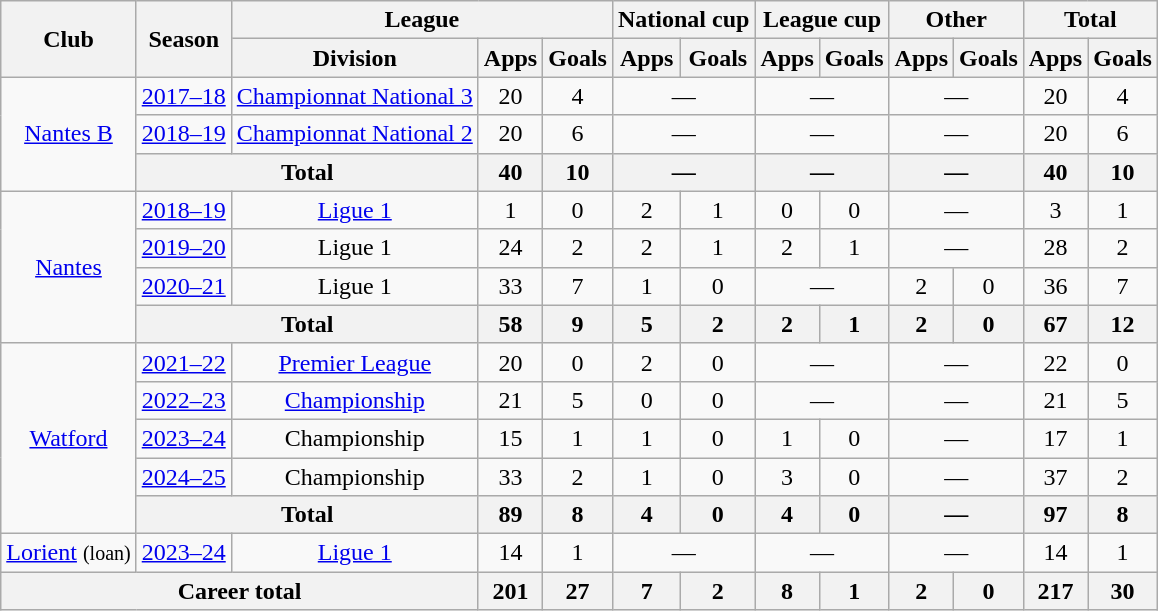<table class="wikitable" style="text-align:center">
<tr>
<th rowspan="2">Club</th>
<th rowspan="2">Season</th>
<th colspan="3">League</th>
<th colspan="2">National cup</th>
<th colspan="2">League cup</th>
<th colspan="2">Other</th>
<th colspan="2">Total</th>
</tr>
<tr>
<th>Division</th>
<th>Apps</th>
<th>Goals</th>
<th>Apps</th>
<th>Goals</th>
<th>Apps</th>
<th>Goals</th>
<th>Apps</th>
<th>Goals</th>
<th>Apps</th>
<th>Goals</th>
</tr>
<tr>
<td rowspan="3"><a href='#'>Nantes B</a></td>
<td><a href='#'>2017–18</a></td>
<td><a href='#'>Championnat National 3</a></td>
<td>20</td>
<td>4</td>
<td colspan="2">—</td>
<td colspan="2">—</td>
<td colspan="2">—</td>
<td>20</td>
<td>4</td>
</tr>
<tr>
<td><a href='#'>2018–19</a></td>
<td><a href='#'>Championnat National 2</a></td>
<td>20</td>
<td>6</td>
<td colspan="2">—</td>
<td colspan="2">—</td>
<td colspan="2">—</td>
<td>20</td>
<td>6</td>
</tr>
<tr>
<th colspan="2">Total</th>
<th>40</th>
<th>10</th>
<th colspan="2">—</th>
<th colspan="2">—</th>
<th colspan="2">—</th>
<th>40</th>
<th>10</th>
</tr>
<tr>
<td rowspan="4"><a href='#'>Nantes</a></td>
<td><a href='#'>2018–19</a></td>
<td><a href='#'>Ligue 1</a></td>
<td>1</td>
<td>0</td>
<td>2</td>
<td>1</td>
<td>0</td>
<td>0</td>
<td colspan="2">—</td>
<td>3</td>
<td>1</td>
</tr>
<tr>
<td><a href='#'>2019–20</a></td>
<td>Ligue 1</td>
<td>24</td>
<td>2</td>
<td>2</td>
<td>1</td>
<td>2</td>
<td>1</td>
<td colspan="2">—</td>
<td>28</td>
<td>2</td>
</tr>
<tr>
<td><a href='#'>2020–21</a></td>
<td>Ligue 1</td>
<td>33</td>
<td>7</td>
<td>1</td>
<td>0</td>
<td colspan="2">—</td>
<td>2</td>
<td>0</td>
<td>36</td>
<td>7</td>
</tr>
<tr>
<th colspan="2">Total</th>
<th>58</th>
<th>9</th>
<th>5</th>
<th>2</th>
<th>2</th>
<th>1</th>
<th>2</th>
<th>0</th>
<th>67</th>
<th>12</th>
</tr>
<tr>
<td rowspan="5"><a href='#'>Watford</a></td>
<td><a href='#'>2021–22</a></td>
<td><a href='#'>Premier League</a></td>
<td>20</td>
<td>0</td>
<td>2</td>
<td>0</td>
<td colspan="2">—</td>
<td colspan="2">—</td>
<td>22</td>
<td>0</td>
</tr>
<tr>
<td><a href='#'>2022–23</a></td>
<td><a href='#'>Championship</a></td>
<td>21</td>
<td>5</td>
<td>0</td>
<td>0</td>
<td colspan="2">—</td>
<td colspan="2">—</td>
<td>21</td>
<td>5</td>
</tr>
<tr>
<td><a href='#'>2023–24</a></td>
<td>Championship</td>
<td>15</td>
<td>1</td>
<td>1</td>
<td>0</td>
<td>1</td>
<td>0</td>
<td colspan="2">—</td>
<td>17</td>
<td>1</td>
</tr>
<tr>
<td><a href='#'>2024–25</a></td>
<td>Championship</td>
<td>33</td>
<td>2</td>
<td>1</td>
<td>0</td>
<td>3</td>
<td>0</td>
<td colspan="2">—</td>
<td>37</td>
<td>2</td>
</tr>
<tr>
<th colspan="2">Total</th>
<th>89</th>
<th>8</th>
<th>4</th>
<th>0</th>
<th>4</th>
<th>0</th>
<th colspan="2">—</th>
<th>97</th>
<th>8</th>
</tr>
<tr>
<td rowspan="1"><a href='#'>Lorient</a> <small>(loan)</small></td>
<td><a href='#'>2023–24</a></td>
<td><a href='#'>Ligue 1</a></td>
<td>14</td>
<td>1</td>
<td colspan="2">—</td>
<td colspan="2">—</td>
<td colspan="2">—</td>
<td>14</td>
<td>1</td>
</tr>
<tr>
<th colspan="3">Career total</th>
<th>201</th>
<th>27</th>
<th>7</th>
<th>2</th>
<th>8</th>
<th>1</th>
<th>2</th>
<th>0</th>
<th>217</th>
<th>30</th>
</tr>
</table>
